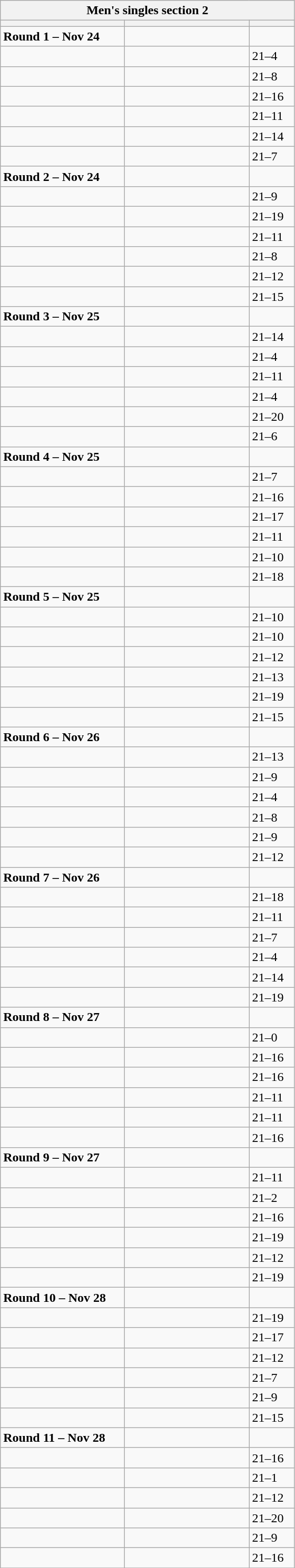<table class="wikitable">
<tr>
<th colspan="3">Men's singles section 2</th>
</tr>
<tr>
<th width=150></th>
<th width=150></th>
<th width=50></th>
</tr>
<tr>
<td><strong>Round 1 – Nov 24</strong></td>
<td></td>
<td></td>
</tr>
<tr>
<td></td>
<td></td>
<td>21–4</td>
</tr>
<tr>
<td></td>
<td></td>
<td>21–8</td>
</tr>
<tr>
<td></td>
<td></td>
<td>21–16</td>
</tr>
<tr>
<td></td>
<td></td>
<td>21–11</td>
</tr>
<tr>
<td></td>
<td></td>
<td>21–14</td>
</tr>
<tr>
<td></td>
<td></td>
<td>21–7</td>
</tr>
<tr>
<td><strong>Round 2 – Nov 24</strong></td>
<td></td>
<td></td>
</tr>
<tr>
<td></td>
<td></td>
<td>21–9</td>
</tr>
<tr>
<td></td>
<td></td>
<td>21–19</td>
</tr>
<tr>
<td></td>
<td></td>
<td>21–11</td>
</tr>
<tr>
<td></td>
<td></td>
<td>21–8</td>
</tr>
<tr>
<td></td>
<td></td>
<td>21–12</td>
</tr>
<tr>
<td></td>
<td></td>
<td>21–15</td>
</tr>
<tr>
<td><strong>Round 3 – Nov 25</strong></td>
<td></td>
<td></td>
</tr>
<tr>
<td></td>
<td></td>
<td>21–14</td>
</tr>
<tr>
<td></td>
<td></td>
<td>21–4</td>
</tr>
<tr>
<td></td>
<td></td>
<td>21–11</td>
</tr>
<tr>
<td></td>
<td></td>
<td>21–4</td>
</tr>
<tr>
<td></td>
<td></td>
<td>21–20</td>
</tr>
<tr>
<td></td>
<td></td>
<td>21–6</td>
</tr>
<tr>
<td><strong>Round 4 – Nov 25</strong></td>
<td></td>
<td></td>
</tr>
<tr>
<td></td>
<td></td>
<td>21–7</td>
</tr>
<tr>
<td></td>
<td></td>
<td>21–16</td>
</tr>
<tr>
<td></td>
<td></td>
<td>21–17</td>
</tr>
<tr>
<td></td>
<td></td>
<td>21–11</td>
</tr>
<tr>
<td></td>
<td></td>
<td>21–10</td>
</tr>
<tr>
<td></td>
<td></td>
<td>21–18</td>
</tr>
<tr>
<td><strong>Round 5 – Nov 25</strong></td>
<td></td>
<td></td>
</tr>
<tr>
<td></td>
<td></td>
<td>21–10</td>
</tr>
<tr>
<td></td>
<td></td>
<td>21–10</td>
</tr>
<tr>
<td></td>
<td></td>
<td>21–12</td>
</tr>
<tr>
<td></td>
<td></td>
<td>21–13</td>
</tr>
<tr>
<td></td>
<td></td>
<td>21–19</td>
</tr>
<tr>
<td></td>
<td></td>
<td>21–15</td>
</tr>
<tr>
<td><strong>Round 6  – Nov 26 </strong></td>
<td></td>
<td></td>
</tr>
<tr>
<td></td>
<td></td>
<td>21–13</td>
</tr>
<tr>
<td></td>
<td></td>
<td>21–9</td>
</tr>
<tr>
<td></td>
<td></td>
<td>21–4</td>
</tr>
<tr>
<td></td>
<td></td>
<td>21–8</td>
</tr>
<tr>
<td></td>
<td></td>
<td>21–9</td>
</tr>
<tr>
<td></td>
<td></td>
<td>21–12</td>
</tr>
<tr>
<td><strong>Round 7 – Nov 26 </strong></td>
<td></td>
<td></td>
</tr>
<tr>
<td></td>
<td></td>
<td>21–18</td>
</tr>
<tr>
<td></td>
<td></td>
<td>21–11</td>
</tr>
<tr>
<td></td>
<td></td>
<td>21–7</td>
</tr>
<tr>
<td></td>
<td></td>
<td>21–4</td>
</tr>
<tr>
<td></td>
<td></td>
<td>21–14</td>
</tr>
<tr>
<td></td>
<td></td>
<td>21–19</td>
</tr>
<tr>
<td><strong>Round 8 – Nov 27</strong></td>
<td></td>
<td></td>
</tr>
<tr>
<td></td>
<td></td>
<td>21–0</td>
</tr>
<tr>
<td></td>
<td></td>
<td>21–16</td>
</tr>
<tr>
<td></td>
<td></td>
<td>21–16</td>
</tr>
<tr>
<td></td>
<td></td>
<td>21–11</td>
</tr>
<tr>
<td></td>
<td></td>
<td>21–11</td>
</tr>
<tr>
<td></td>
<td></td>
<td>21–16</td>
</tr>
<tr>
<td><strong>Round 9 – Nov 27</strong></td>
<td></td>
<td></td>
</tr>
<tr>
<td></td>
<td></td>
<td>21–11</td>
</tr>
<tr>
<td></td>
<td></td>
<td>21–2</td>
</tr>
<tr>
<td></td>
<td></td>
<td>21–16</td>
</tr>
<tr>
<td></td>
<td></td>
<td>21–19</td>
</tr>
<tr>
<td></td>
<td></td>
<td>21–12</td>
</tr>
<tr>
<td></td>
<td></td>
<td>21–19</td>
</tr>
<tr>
<td><strong>Round 10 – Nov 28</strong></td>
<td></td>
<td></td>
</tr>
<tr>
<td></td>
<td></td>
<td>21–19</td>
</tr>
<tr>
<td></td>
<td></td>
<td>21–17</td>
</tr>
<tr>
<td></td>
<td></td>
<td>21–12</td>
</tr>
<tr>
<td></td>
<td></td>
<td>21–7</td>
</tr>
<tr>
<td></td>
<td></td>
<td>21–9</td>
</tr>
<tr>
<td></td>
<td></td>
<td>21–15</td>
</tr>
<tr>
<td><strong>Round 11 – Nov 28</strong></td>
<td></td>
<td></td>
</tr>
<tr>
<td></td>
<td></td>
<td>21–16</td>
</tr>
<tr>
<td></td>
<td></td>
<td>21–1</td>
</tr>
<tr>
<td></td>
<td></td>
<td>21–12</td>
</tr>
<tr>
<td></td>
<td></td>
<td>21–20</td>
</tr>
<tr>
<td></td>
<td></td>
<td>21–9</td>
</tr>
<tr>
<td></td>
<td></td>
<td>21–16</td>
</tr>
<tr>
</tr>
</table>
